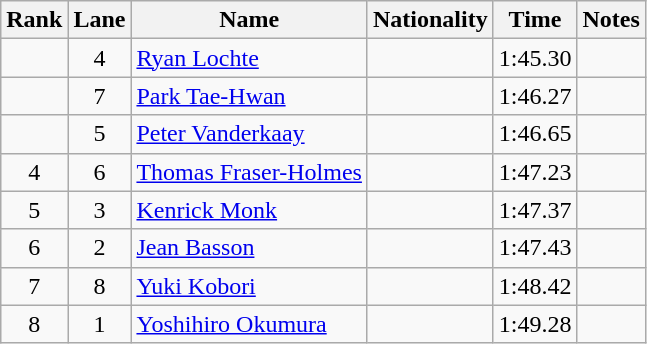<table class="wikitable sortable" style="text-align:center">
<tr>
<th>Rank</th>
<th>Lane</th>
<th>Name</th>
<th>Nationality</th>
<th>Time</th>
<th>Notes</th>
</tr>
<tr>
<td></td>
<td>4</td>
<td align=left><a href='#'>Ryan Lochte</a></td>
<td align=left></td>
<td>1:45.30</td>
<td></td>
</tr>
<tr>
<td></td>
<td>7</td>
<td align=left><a href='#'>Park Tae-Hwan</a></td>
<td align=left></td>
<td>1:46.27</td>
<td></td>
</tr>
<tr>
<td></td>
<td>5</td>
<td align=left><a href='#'>Peter Vanderkaay</a></td>
<td align=left></td>
<td>1:46.65</td>
<td></td>
</tr>
<tr>
<td>4</td>
<td>6</td>
<td align=left><a href='#'>Thomas Fraser-Holmes</a></td>
<td align=left></td>
<td>1:47.23</td>
<td></td>
</tr>
<tr>
<td>5</td>
<td>3</td>
<td align=left><a href='#'>Kenrick Monk</a></td>
<td align=left></td>
<td>1:47.37</td>
<td></td>
</tr>
<tr>
<td>6</td>
<td>2</td>
<td align=left><a href='#'>Jean Basson</a></td>
<td align=left></td>
<td>1:47.43</td>
<td></td>
</tr>
<tr>
<td>7</td>
<td>8</td>
<td align=left><a href='#'>Yuki Kobori</a></td>
<td align=left></td>
<td>1:48.42</td>
<td></td>
</tr>
<tr>
<td>8</td>
<td>1</td>
<td align=left><a href='#'>Yoshihiro Okumura</a></td>
<td align=left></td>
<td>1:49.28</td>
<td></td>
</tr>
</table>
